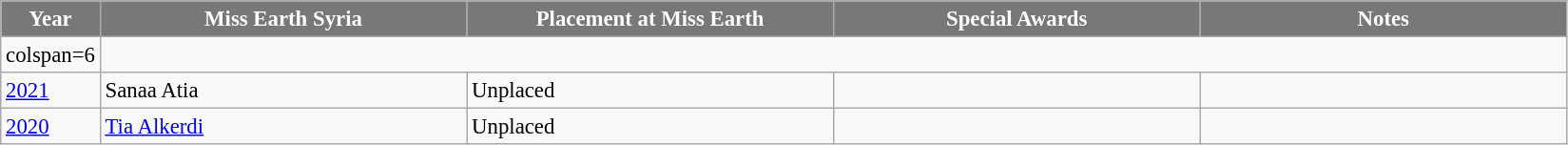<table class="wikitable " style="font-size: 95%;">
<tr>
<th width="60" style="background-color:#787878;color:#FFFFFF;">Year</th>
<th width="250" style="background-color:#787878;color:#FFFFFF;">Miss Earth Syria</th>
<th width="250" style="background-color:#787878;color:#FFFFFF;">Placement at Miss Earth</th>
<th width="250" style="background-color:#787878;color:#FFFFFF;">Special Awards</th>
<th width="250" style="background-color:#787878;color:#FFFFFF;">Notes</th>
</tr>
<tr>
<td>colspan=6 </td>
</tr>
<tr>
<td><a href='#'>2021</a></td>
<td>Sanaa Atia</td>
<td>Unplaced</td>
<td></td>
<td></td>
</tr>
<tr>
<td><a href='#'>2020</a></td>
<td><a href='#'>Tia Alkerdi</a></td>
<td>Unplaced</td>
<td></td>
<td></td>
</tr>
</table>
